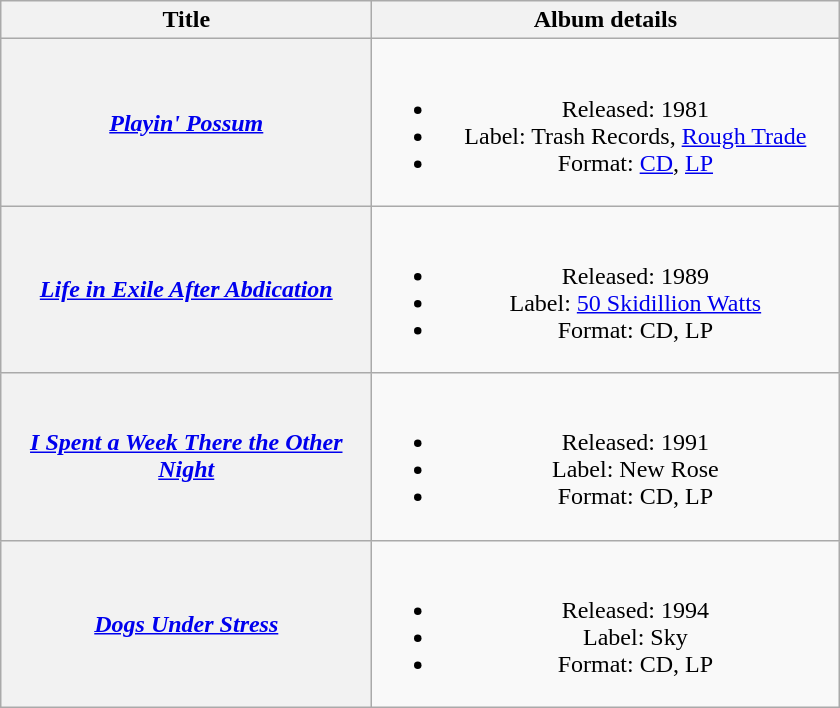<table class="wikitable plainrowheaders" style="text-align:center">
<tr>
<th scope="col" style="width:15em;">Title</th>
<th scope="col" style="width:19em;">Album details</th>
</tr>
<tr>
<th scope="row"><em><a href='#'>Playin' Possum</a></em></th>
<td><br><ul><li>Released: 1981</li><li>Label: Trash Records, <a href='#'>Rough Trade</a></li><li>Format: <a href='#'>CD</a>, <a href='#'>LP</a></li></ul></td>
</tr>
<tr>
<th scope="row"><em><a href='#'>Life in Exile After Abdication</a></em></th>
<td><br><ul><li>Released: 1989</li><li>Label: <a href='#'>50 Skidillion Watts</a></li><li>Format: CD, LP</li></ul></td>
</tr>
<tr>
<th scope="row"><em><a href='#'>I Spent a Week There the Other Night</a></em></th>
<td><br><ul><li>Released: 1991</li><li>Label: New Rose</li><li>Format: CD, LP</li></ul></td>
</tr>
<tr>
<th scope="row"><em><a href='#'>Dogs Under Stress</a></em></th>
<td><br><ul><li>Released: 1994</li><li>Label: Sky</li><li>Format: CD, LP</li></ul></td>
</tr>
</table>
